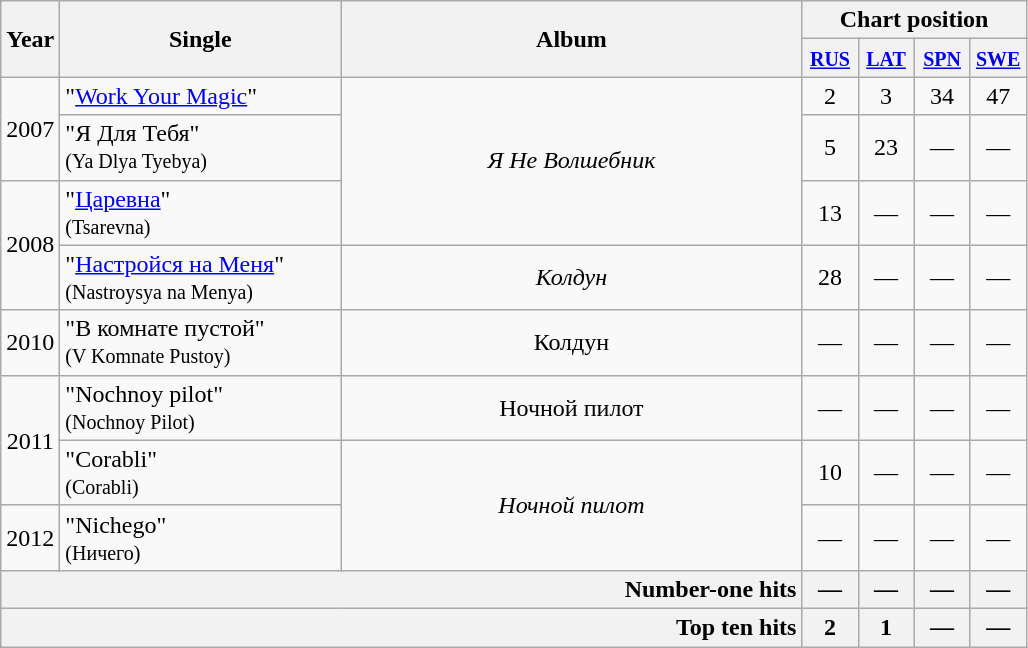<table class="wikitable" style="text-align: center;">
<tr>
<th rowspan="2">Year</th>
<th width="180" rowspan="2">Single</th>
<th width="300" rowspan="2">Album</th>
<th colspan="4">Chart position</th>
</tr>
<tr>
<th width="30"><small> <a href='#'>RUS</a> </small></th>
<th width="30"><small> <a href='#'>LAT</a> </small></th>
<th width="30"><small> <a href='#'>SPN</a> </small></th>
<th width="30"><small> <a href='#'>SWE</a> </small></th>
</tr>
<tr>
<td rowspan="2">2007</td>
<td align="left">"<a href='#'>Work Your Magic</a>"</td>
<td rowspan="3"><em>Я Не Волшебник</em></td>
<td>2</td>
<td>3</td>
<td>34</td>
<td>47</td>
</tr>
<tr>
<td align="left">"Я Для Тебя"<br><small>(Ya Dlya Tyebya)</small></td>
<td>5</td>
<td>23</td>
<td>—</td>
<td>—</td>
</tr>
<tr>
<td rowspan="2">2008</td>
<td align="left">"<a href='#'>Царевна</a>" <br><small>(Tsarevna)</small></td>
<td>13</td>
<td>—</td>
<td>—</td>
<td>—</td>
</tr>
<tr>
<td align="left">"<a href='#'>Настройся на Меня</a>"<br><small>(Nastroysya na Menya)</small></td>
<td rowspan="1"><em>Колдун</em></td>
<td>28</td>
<td>—</td>
<td>—</td>
<td>—</td>
</tr>
<tr>
<td rowspan="1">2010</td>
<td align="left">"В комнате пустой"<br><small>(V Komnate Pustoy)</small></td>
<td>Колдун</td>
<td>—</td>
<td>—</td>
<td>—</td>
<td>—</td>
</tr>
<tr>
<td rowspan="2">2011</td>
<td align="left">"Nochnoy pilot" <br><small>(Nochnoy Pilot)</small></td>
<td>Ночной пилот</td>
<td>—</td>
<td>—</td>
<td>—</td>
<td>—</td>
</tr>
<tr>
<td align="left">"Corabli"<br><small>(Corabli)</small></td>
<td rowspan="2"><em>Ночной пилот</em></td>
<td>10</td>
<td>—</td>
<td>—</td>
<td>—</td>
</tr>
<tr>
<td rowspan="1">2012</td>
<td align="left">"Nichego"<br><small>(Ничего)</small></td>
<td>—</td>
<td>—</td>
<td>—</td>
<td>—</td>
</tr>
<tr>
<th style="text-align: right;" colspan="3">Number-one hits</th>
<th>—</th>
<th>—</th>
<th>—</th>
<th>—</th>
</tr>
<tr>
<th style="text-align: right;" colspan="3">Top ten hits</th>
<th>2</th>
<th>1</th>
<th>—</th>
<th>—</th>
</tr>
</table>
